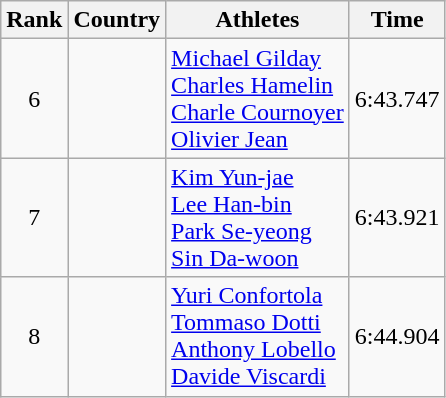<table class="wikitable sortable" style="text-align:center">
<tr>
<th>Rank</th>
<th>Country</th>
<th>Athletes</th>
<th>Time</th>
</tr>
<tr>
<td>6</td>
<td align=left></td>
<td align=left><a href='#'>Michael Gilday</a> <br> <a href='#'>Charles Hamelin</a> <br> <a href='#'>Charle Cournoyer</a> <br> <a href='#'>Olivier Jean</a></td>
<td>6:43.747</td>
</tr>
<tr>
<td>7</td>
<td align=left></td>
<td align=left><a href='#'>Kim Yun-jae</a> <br> <a href='#'>Lee Han-bin</a> <br> <a href='#'>Park Se-yeong</a> <br> <a href='#'>Sin Da-woon</a></td>
<td>6:43.921</td>
</tr>
<tr>
<td>8</td>
<td align=left></td>
<td align=left><a href='#'>Yuri Confortola</a> <br> <a href='#'>Tommaso Dotti</a> <br> <a href='#'>Anthony Lobello</a> <br> <a href='#'>Davide Viscardi</a></td>
<td>6:44.904</td>
</tr>
</table>
